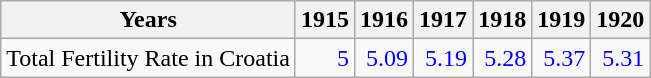<table class="wikitable " style="text-align:right">
<tr>
<th>Years</th>
<th>1915</th>
<th>1916</th>
<th>1917</th>
<th>1918</th>
<th>1919</th>
<th>1920</th>
</tr>
<tr>
<td align="left">Total Fertility Rate in Croatia</td>
<td style="text-align:right; color:blue;">5</td>
<td style="text-align:right; color:blue;">5.09</td>
<td style="text-align:right; color:blue;">5.19</td>
<td style="text-align:right; color:blue;">5.28</td>
<td style="text-align:right; color:blue;">5.37</td>
<td style="text-align:right; color:blue;">5.31</td>
</tr>
</table>
